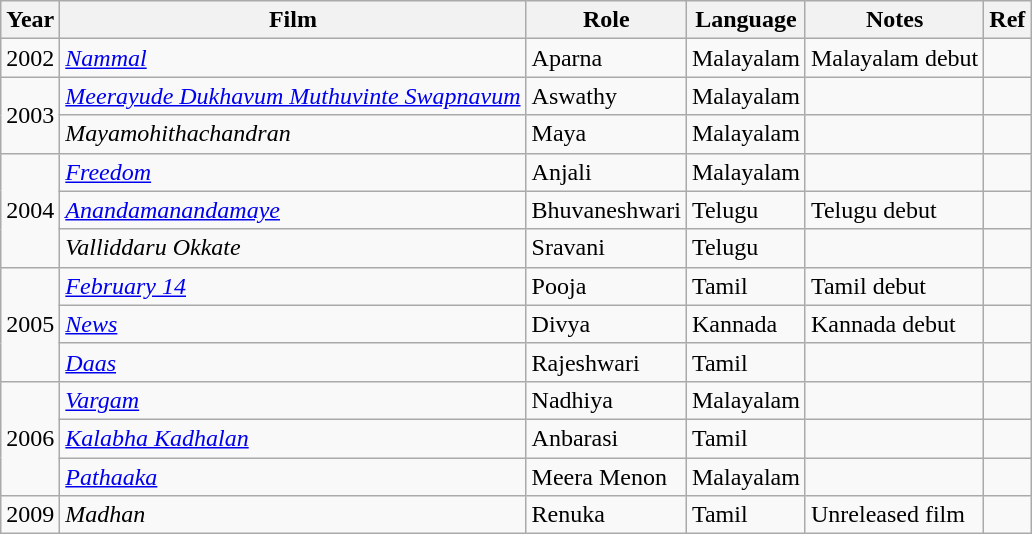<table class="wikitable sortable">
<tr>
<th>Year</th>
<th>Film</th>
<th>Role</th>
<th>Language</th>
<th>Notes</th>
<th>Ref</th>
</tr>
<tr>
<td>2002</td>
<td><em><a href='#'>Nammal</a></em></td>
<td>Aparna</td>
<td>Malayalam</td>
<td>Malayalam debut</td>
<td></td>
</tr>
<tr>
<td rowspan="2">2003</td>
<td><em><a href='#'>Meerayude Dukhavum Muthuvinte Swapnavum</a></em></td>
<td>Aswathy</td>
<td>Malayalam</td>
<td></td>
<td></td>
</tr>
<tr>
<td><em>Mayamohithachandran</em></td>
<td>Maya</td>
<td>Malayalam</td>
<td></td>
<td></td>
</tr>
<tr>
<td rowspan="3">2004</td>
<td><em><a href='#'>Freedom</a></em></td>
<td>Anjali</td>
<td>Malayalam</td>
<td></td>
<td></td>
</tr>
<tr>
<td><em><a href='#'>Anandamanandamaye</a></em></td>
<td>Bhuvaneshwari</td>
<td>Telugu</td>
<td>Telugu debut</td>
<td></td>
</tr>
<tr>
<td><em>Valliddaru Okkate</em></td>
<td>Sravani</td>
<td>Telugu</td>
<td></td>
<td></td>
</tr>
<tr>
<td rowspan="3">2005</td>
<td><em><a href='#'>February 14</a></em></td>
<td>Pooja</td>
<td>Tamil</td>
<td>Tamil debut</td>
<td></td>
</tr>
<tr>
<td><em><a href='#'>News</a></em></td>
<td>Divya</td>
<td>Kannada</td>
<td>Kannada debut</td>
<td></td>
</tr>
<tr>
<td><em><a href='#'>Daas</a></em></td>
<td>Rajeshwari</td>
<td>Tamil</td>
<td></td>
<td></td>
</tr>
<tr>
<td rowspan="3">2006</td>
<td><em><a href='#'>Vargam</a></em></td>
<td>Nadhiya</td>
<td>Malayalam</td>
<td></td>
<td></td>
</tr>
<tr>
<td><em><a href='#'>Kalabha Kadhalan</a></em></td>
<td>Anbarasi</td>
<td>Tamil</td>
<td></td>
<td></td>
</tr>
<tr>
<td><em><a href='#'>Pathaaka</a></em></td>
<td>Meera Menon</td>
<td>Malayalam</td>
<td></td>
<td></td>
</tr>
<tr>
<td>2009</td>
<td><em>Madhan</em></td>
<td>Renuka</td>
<td>Tamil</td>
<td>Unreleased film</td>
<td></td>
</tr>
</table>
